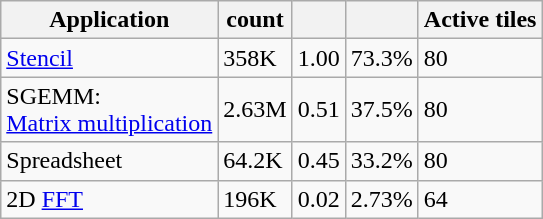<table class="wikitable sortable mw-collapsible">
<tr>
<th>Application</th>
<th> count</th>
<th></th>
<th></th>
<th>Active tiles</th>
</tr>
<tr>
<td><a href='#'>Stencil</a></td>
<td>358K</td>
<td>1.00</td>
<td>73.3%</td>
<td>80</td>
</tr>
<tr>
<td>SGEMM:<br><a href='#'>Matrix multiplication</a></td>
<td>2.63M</td>
<td>0.51</td>
<td>37.5%</td>
<td>80</td>
</tr>
<tr>
<td>Spreadsheet</td>
<td>64.2K</td>
<td>0.45</td>
<td>33.2%</td>
<td>80</td>
</tr>
<tr>
<td>2D <a href='#'>FFT</a></td>
<td>196K</td>
<td>0.02</td>
<td>2.73%</td>
<td>64</td>
</tr>
</table>
